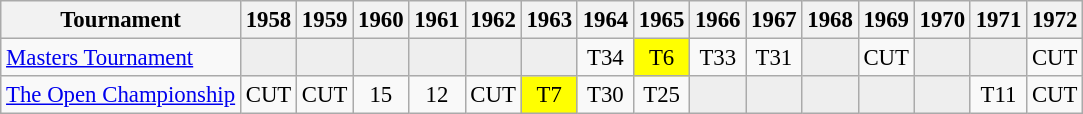<table class="wikitable" style="font-size:95%;text-align:center;">
<tr>
<th>Tournament</th>
<th>1958</th>
<th>1959</th>
<th>1960</th>
<th>1961</th>
<th>1962</th>
<th>1963</th>
<th>1964</th>
<th>1965</th>
<th>1966</th>
<th>1967</th>
<th>1968</th>
<th>1969</th>
<th>1970</th>
<th>1971</th>
<th>1972</th>
</tr>
<tr>
<td align=left><a href='#'>Masters Tournament</a></td>
<td style="background:#eeeeee;"></td>
<td style="background:#eeeeee;"></td>
<td style="background:#eeeeee;"></td>
<td style="background:#eeeeee;"></td>
<td style="background:#eeeeee;"></td>
<td style="background:#eeeeee;"></td>
<td>T34</td>
<td style="background:yellow;">T6</td>
<td>T33</td>
<td>T31</td>
<td style="background:#eeeeee;"></td>
<td>CUT</td>
<td style="background:#eeeeee;"></td>
<td style="background:#eeeeee;"></td>
<td>CUT</td>
</tr>
<tr>
<td align=left><a href='#'>The Open Championship</a></td>
<td>CUT</td>
<td>CUT</td>
<td>15</td>
<td>12</td>
<td>CUT</td>
<td style="background:yellow;">T7</td>
<td>T30</td>
<td>T25</td>
<td style="background:#eeeeee;"></td>
<td style="background:#eeeeee;"></td>
<td style="background:#eeeeee;"></td>
<td style="background:#eeeeee;"></td>
<td style="background:#eeeeee;"></td>
<td>T11</td>
<td>CUT</td>
</tr>
</table>
